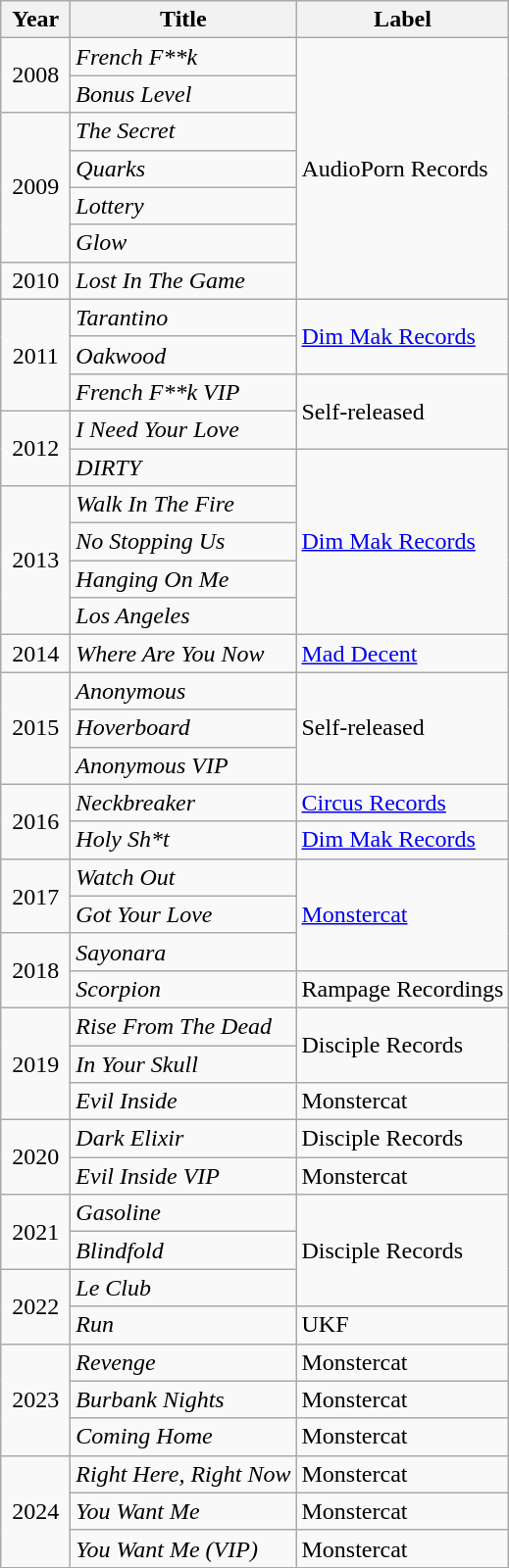<table class="wikitable plainrowheaders">
<tr>
<th width="40">Year</th>
<th>Title</th>
<th>Label</th>
</tr>
<tr>
<td style="text-align:center;" rowspan="2">2008</td>
<td valign="top"><em>French F**k</em></td>
<td rowspan="7">AudioPorn Records</td>
</tr>
<tr>
<td valign="top"><em>Bonus Level</em></td>
</tr>
<tr>
<td style="text-align:center;" rowspan="4">2009</td>
<td valign="top"><em>The Secret</em><br></td>
</tr>
<tr>
<td valign="top"><em>Quarks</em></td>
</tr>
<tr>
<td valign="top"><em>Lottery</em></td>
</tr>
<tr>
<td valign="top"><em>Glow</em></td>
</tr>
<tr>
<td style="text-align:center;">2010</td>
<td valign="top"><em>Lost In The Game</em></td>
</tr>
<tr>
<td style="text-align:center;" rowspan="3">2011</td>
<td valign="top"><em>Tarantino</em></td>
<td rowspan="2"><a href='#'>Dim Mak Records</a></td>
</tr>
<tr>
<td valign="top"><em>Oakwood</em></td>
</tr>
<tr>
<td valign="top"><em>French F**k VIP</em></td>
<td rowspan="2">Self-released</td>
</tr>
<tr>
<td style="text-align:center;" rowspan="2">2012</td>
<td valign="top"><em>I Need Your Love</em></td>
</tr>
<tr>
<td valign="top"><em>DIRTY</em></td>
<td rowspan="5"><a href='#'>Dim Mak Records</a></td>
</tr>
<tr>
<td style="text-align:center;" rowspan="4">2013</td>
<td valign="top"><em>Walk In The Fire</em></td>
</tr>
<tr>
<td valign="top"><em>No Stopping Us</em><br></td>
</tr>
<tr>
<td valign="top"><em>Hanging On Me</em></td>
</tr>
<tr>
<td valign="top"><em>Los Angeles</em></td>
</tr>
<tr>
<td style="text-align:center;">2014</td>
<td valign="top"><em>Where Are You Now</em><br></td>
<td><a href='#'>Mad Decent</a></td>
</tr>
<tr>
<td style="text-align:center;" rowspan="3">2015</td>
<td valign="top"><em>Anonymous</em></td>
<td rowspan="3">Self-released</td>
</tr>
<tr>
<td valign="top"><em>Hoverboard</em></td>
</tr>
<tr>
<td valign="top"><em>Anonymous VIP</em></td>
</tr>
<tr>
<td style="text-align:center;" rowspan="2">2016</td>
<td valign="top"><em>Neckbreaker</em><br></td>
<td><a href='#'>Circus Records</a></td>
</tr>
<tr>
<td valign="top"><em>Holy Sh*t</em></td>
<td><a href='#'>Dim Mak Records</a></td>
</tr>
<tr>
<td style="text-align:center;" rowspan="2">2017</td>
<td valign="top"><em>Watch Out</em><br></td>
<td rowspan="3"><a href='#'>Monstercat</a></td>
</tr>
<tr>
<td valign="top"><em>Got Your Love</em> <br></td>
</tr>
<tr>
<td style="text-align:center;" rowspan="2">2018</td>
<td valign="top"><em>Sayonara</em></td>
</tr>
<tr>
<td valign="top"><em>Scorpion</em></td>
<td>Rampage Recordings</td>
</tr>
<tr>
<td style="text-align:center;" rowspan="3">2019</td>
<td valign="top"><em>Rise From The Dead</em></td>
<td rowspan="2">Disciple Records</td>
</tr>
<tr>
<td valign="top"><em>In Your Skull</em> <br></td>
</tr>
<tr>
<td valign="top"><em>Evil Inside</em> <br></td>
<td>Monstercat</td>
</tr>
<tr>
<td style="text-align:center;" rowspan="2">2020</td>
<td valign="top"><em>Dark Elixir</em></td>
<td>Disciple Records</td>
</tr>
<tr>
<td valign="top"><em>Evil Inside VIP</em> <br></td>
<td>Monstercat</td>
</tr>
<tr>
<td style="text-align:center;" rowspan="2">2021</td>
<td valign="top"><em>Gasoline</em></td>
<td rowspan="3">Disciple Records</td>
</tr>
<tr>
<td valign="top"><em>Blindfold</em></td>
</tr>
<tr>
<td style="text-align:center;" rowspan="2">2022</td>
<td valign="top"><em>Le Club</em> <br></td>
</tr>
<tr>
<td valign="top"><em>Run</em></td>
<td>UKF</td>
</tr>
<tr>
<td style="text-align:center;" rowspan="3">2023</td>
<td valign="top"><em>Revenge</em><br></td>
<td>Monstercat</td>
</tr>
<tr>
<td valign="top"><em>Burbank Nights</em></td>
<td>Monstercat</td>
</tr>
<tr>
<td valign="top"><em>Coming Home</em><br></td>
<td>Monstercat</td>
</tr>
<tr>
<td style="text-align:center;" rowspan="3">2024</td>
<td valign="top"><em>Right Here, Right Now</em></td>
<td>Monstercat</td>
</tr>
<tr>
<td valign="top"><em>You Want Me</em><br></td>
<td>Monstercat</td>
</tr>
<tr>
<td valign="top"><em>You Want Me (VIP)</em><br></td>
<td>Monstercat</td>
</tr>
</table>
